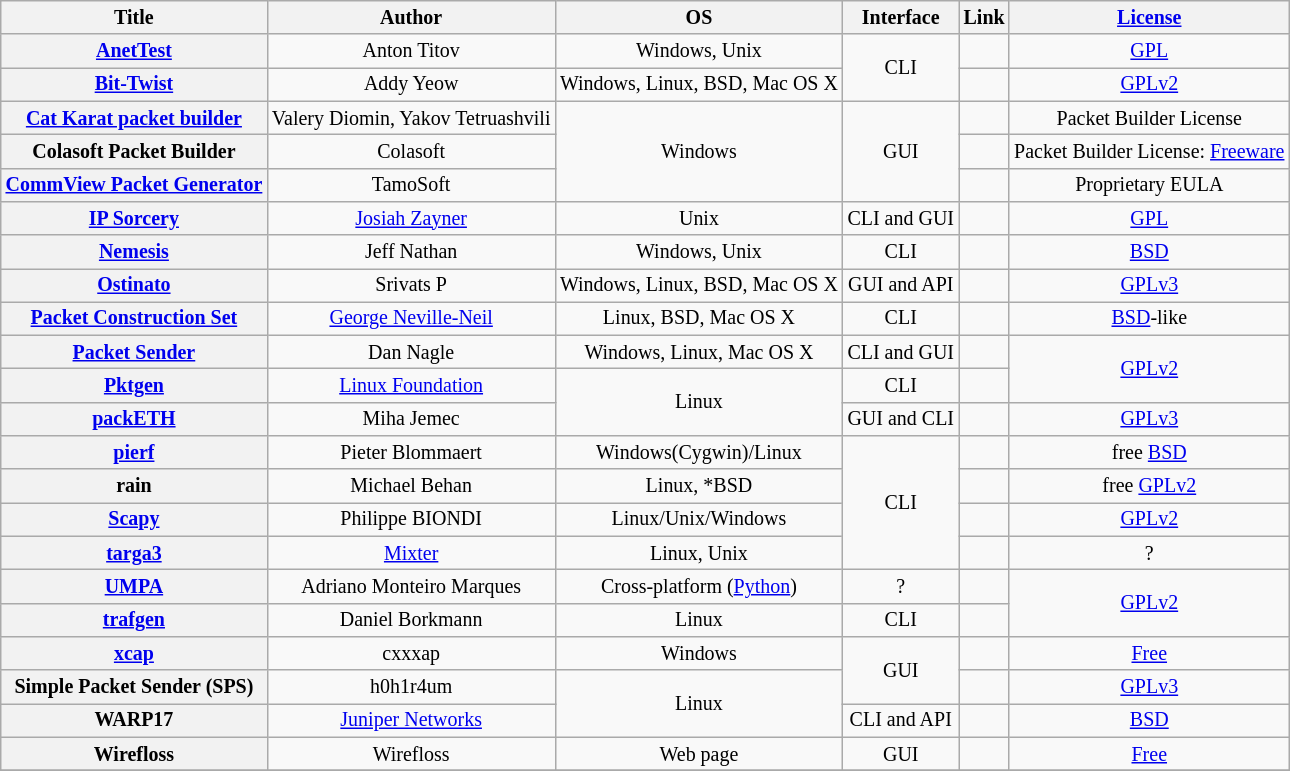<table class="wikitable sortable" style="width:auto; text-align:center; font-size:smaller; table-layout:fixed;">
<tr>
<th>Title</th>
<th>Author</th>
<th>OS</th>
<th>Interface</th>
<th>Link</th>
<th><a href='#'>License</a></th>
</tr>
<tr>
<th><a href='#'>AnetTest</a></th>
<td>Anton Titov</td>
<td>Windows, Unix</td>
<td rowspan="2">CLI</td>
<td></td>
<td><a href='#'>GPL</a></td>
</tr>
<tr>
<th><a href='#'>Bit-Twist</a></th>
<td>Addy Yeow</td>
<td>Windows, Linux, BSD, Mac OS X</td>
<td></td>
<td><a href='#'>GPLv2</a></td>
</tr>
<tr>
<th><a href='#'>Cat Karat packet builder</a></th>
<td>Valery Diomin, Yakov Tetruashvili</td>
<td rowspan="3">Windows</td>
<td rowspan="3">GUI</td>
<td></td>
<td>Packet Builder License</td>
</tr>
<tr>
<th>Colasoft Packet Builder</th>
<td>Colasoft</td>
<td></td>
<td>Packet Builder License: <a href='#'>Freeware</a></td>
</tr>
<tr>
<th><a href='#'>CommView Packet Generator</a></th>
<td>TamoSoft</td>
<td> </td>
<td>Proprietary EULA</td>
</tr>
<tr>
<th><a href='#'>IP Sorcery</a></th>
<td><a href='#'>Josiah Zayner</a></td>
<td>Unix</td>
<td>CLI and GUI</td>
<td></td>
<td><a href='#'>GPL</a></td>
</tr>
<tr>
<th><a href='#'>Nemesis</a></th>
<td>Jeff Nathan</td>
<td>Windows, Unix</td>
<td>CLI</td>
<td></td>
<td><a href='#'>BSD</a></td>
</tr>
<tr>
<th><a href='#'>Ostinato</a></th>
<td>Srivats P</td>
<td>Windows, Linux, BSD, Mac OS X</td>
<td>GUI and API</td>
<td></td>
<td><a href='#'>GPLv3</a></td>
</tr>
<tr>
<th><a href='#'>Packet Construction Set</a></th>
<td><a href='#'>George Neville-Neil</a></td>
<td>Linux, BSD, Mac OS X</td>
<td>CLI</td>
<td></td>
<td><a href='#'>BSD</a>-like</td>
</tr>
<tr>
<th><a href='#'>Packet Sender</a></th>
<td>Dan Nagle</td>
<td>Windows, Linux, Mac OS X</td>
<td>CLI and GUI</td>
<td></td>
<td rowspan="2"><a href='#'>GPLv2</a></td>
</tr>
<tr>
<th><a href='#'>Pktgen</a></th>
<td><a href='#'>Linux Foundation</a></td>
<td rowspan="2">Linux</td>
<td>CLI</td>
<td></td>
</tr>
<tr>
<th><a href='#'>packETH</a></th>
<td>Miha Jemec</td>
<td>GUI and CLI</td>
<td></td>
<td><a href='#'>GPLv3</a></td>
</tr>
<tr>
<th><a href='#'>pierf</a></th>
<td>Pieter Blommaert</td>
<td>Windows(Cygwin)/Linux</td>
<td rowspan="4">CLI</td>
<td></td>
<td>free <a href='#'>BSD</a></td>
</tr>
<tr>
<th>rain</th>
<td>Michael Behan</td>
<td>Linux, *BSD</td>
<td></td>
<td>free <a href='#'>GPLv2</a></td>
</tr>
<tr>
<th><a href='#'>Scapy</a></th>
<td>Philippe BIONDI</td>
<td>Linux/Unix/Windows</td>
<td></td>
<td><a href='#'>GPLv2</a></td>
</tr>
<tr>
<th><a href='#'>targa3</a></th>
<td><a href='#'>Mixter</a></td>
<td>Linux, Unix</td>
<td></td>
<td>?</td>
</tr>
<tr>
<th><a href='#'>UMPA</a></th>
<td>Adriano Monteiro Marques</td>
<td>Cross-platform (<a href='#'>Python</a>)</td>
<td>?</td>
<td></td>
<td rowspan="2"><a href='#'>GPLv2</a></td>
</tr>
<tr>
<th><a href='#'>trafgen</a></th>
<td>Daniel Borkmann</td>
<td>Linux</td>
<td>CLI</td>
<td></td>
</tr>
<tr>
<th><a href='#'>xcap</a></th>
<td>cxxxap</td>
<td>Windows</td>
<td rowspan="2">GUI</td>
<td></td>
<td><a href='#'>Free</a></td>
</tr>
<tr>
<th>Simple Packet Sender (SPS)</th>
<td>h0h1r4um</td>
<td rowspan="2">Linux</td>
<td></td>
<td><a href='#'>GPLv3</a></td>
</tr>
<tr>
<th>WARP17</th>
<td><a href='#'>Juniper Networks</a></td>
<td>CLI and API</td>
<td></td>
<td><a href='#'>BSD</a></td>
</tr>
<tr>
<th>Wirefloss</th>
<td>Wirefloss</td>
<td>Web page</td>
<td>GUI</td>
<td></td>
<td><a href='#'>Free</a></td>
</tr>
<tr>
</tr>
</table>
